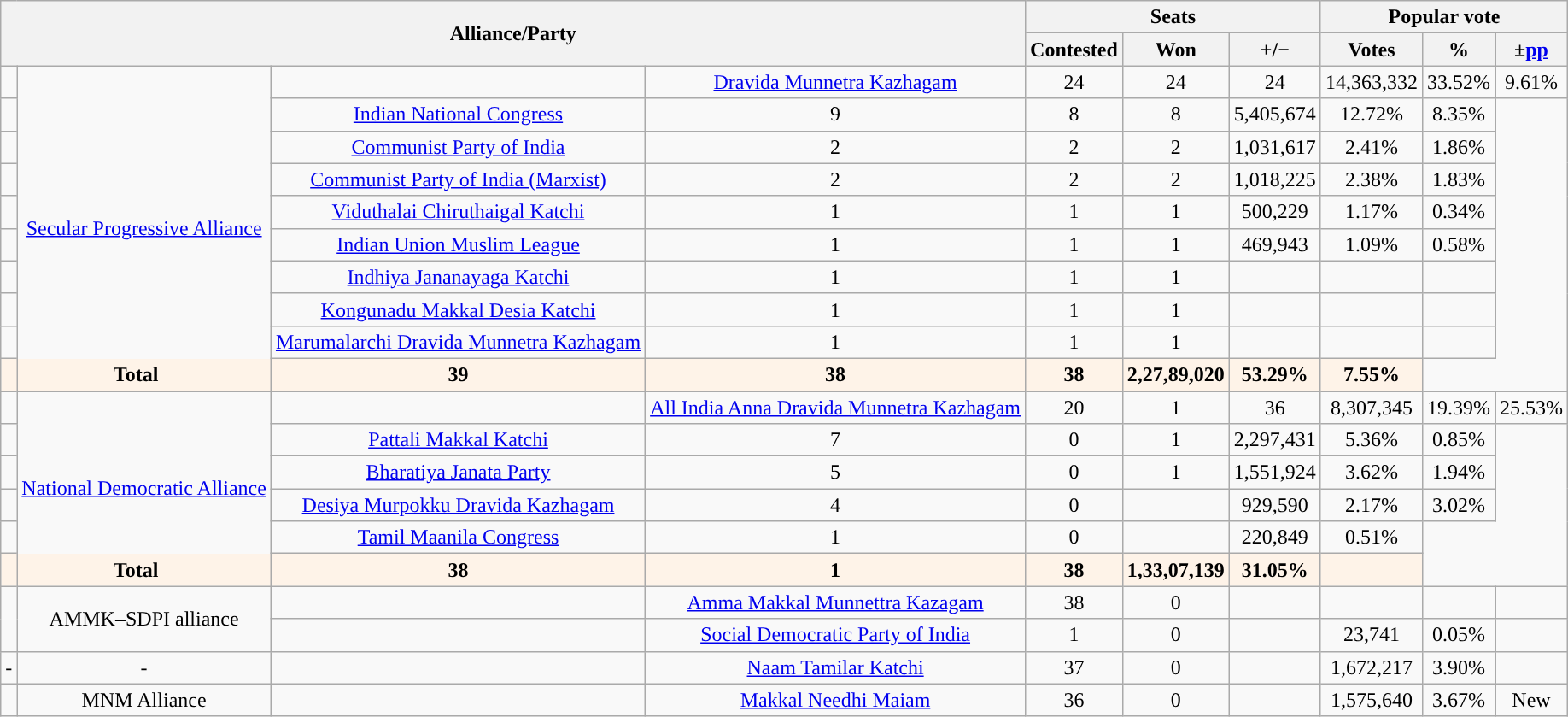<table class="wikitable sortable" style="text-align:center;">
<tr>
<th colspan="4" rowspan="2">Alliance/Party</th>
<th colspan="3">Seats</th>
<th colspan="3">Popular vote</th>
</tr>
<tr>
<th>Contested</th>
<th>Won</th>
<th><strong>+/−</strong></th>
<th>Votes</th>
<th>%</th>
<th>±<a href='#'>pp</a></th>
</tr>
<tr>
<td></td>
<td rowspan=10><a href='#'>Secular Progressive Alliance</a></td>
<td></td>
<td><a href='#'>Dravida Munnetra Kazhagam</a></td>
<td>24</td>
<td>24</td>
<td>24</td>
<td>14,363,332</td>
<td>33.52%</td>
<td>9.61%</td>
</tr>
<tr>
<td></td>
<td><a href='#'>Indian National Congress</a></td>
<td>9</td>
<td>8</td>
<td>8</td>
<td>5,405,674</td>
<td>12.72%</td>
<td>8.35%</td>
</tr>
<tr>
<td></td>
<td><a href='#'>Communist Party of India</a></td>
<td>2</td>
<td>2</td>
<td>2</td>
<td>1,031,617</td>
<td>2.41%</td>
<td>1.86%</td>
</tr>
<tr>
<td></td>
<td><a href='#'>Communist Party of India (Marxist)</a></td>
<td>2</td>
<td>2</td>
<td>2</td>
<td>1,018,225</td>
<td>2.38%</td>
<td>1.83%</td>
</tr>
<tr>
<td></td>
<td><a href='#'>Viduthalai Chiruthaigal Katchi</a></td>
<td>1</td>
<td>1</td>
<td>1</td>
<td>500,229</td>
<td>1.17%</td>
<td>0.34%</td>
</tr>
<tr>
<td></td>
<td><a href='#'>Indian Union Muslim League</a></td>
<td>1</td>
<td>1</td>
<td>1</td>
<td>469,943</td>
<td>1.09%</td>
<td>0.58%</td>
</tr>
<tr>
<td></td>
<td><a href='#'>Indhiya Jananayaga Katchi</a></td>
<td>1</td>
<td>1</td>
<td>1</td>
<td></td>
<td></td>
<td></td>
</tr>
<tr>
<td></td>
<td><a href='#'>Kongunadu Makkal Desia Katchi</a></td>
<td>1</td>
<td>1</td>
<td>1</td>
<td></td>
<td></td>
<td></td>
</tr>
<tr>
<td></td>
<td><a href='#'>Marumalarchi Dravida Munnetra Kazhagam</a></td>
<td>1</td>
<td>1</td>
<td>1</td>
<td></td>
<td></td>
<td></td>
</tr>
<tr>
<th colspan="2"style="background:#fef3e8">Total</th>
<th style="background:#fef3e8">39</th>
<th style="background:#fef3e8">38</th>
<th style="background:#fef3e8">38</th>
<th style="background:#fef3e8">2,27,89,020</th>
<th style="background:#fef3e8">53.29%</th>
<th style="background:#fef3e8"> 7.55%</th>
</tr>
<tr>
<td></td>
<td rowspan=6><a href='#'>National Democratic Alliance</a></td>
<td></td>
<td><a href='#'>All India Anna Dravida Munnetra Kazhagam</a></td>
<td>20</td>
<td>1</td>
<td>36</td>
<td>8,307,345</td>
<td>19.39%</td>
<td>25.53%</td>
</tr>
<tr>
<td></td>
<td><a href='#'>Pattali Makkal Katchi</a></td>
<td>7</td>
<td>0</td>
<td>1</td>
<td>2,297,431</td>
<td>5.36%</td>
<td>0.85%</td>
</tr>
<tr>
<td></td>
<td><a href='#'>Bharatiya Janata Party</a></td>
<td>5</td>
<td>0</td>
<td>1</td>
<td>1,551,924</td>
<td>3.62%</td>
<td>1.94%</td>
</tr>
<tr>
<td></td>
<td><a href='#'>Desiya Murpokku Dravida Kazhagam</a></td>
<td>4</td>
<td>0</td>
<td></td>
<td>929,590</td>
<td>2.17%</td>
<td>3.02%</td>
</tr>
<tr>
<td></td>
<td><a href='#'>Tamil Maanila Congress</a></td>
<td>1</td>
<td>0</td>
<td></td>
<td>220,849</td>
<td>0.51%</td>
</tr>
<tr>
<th colspan="2"style="background:#fef3e8">Total</th>
<th style="background:#fef3e8">38</th>
<th style="background:#fef3e8">1</th>
<th style="background:#fef3e8">38</th>
<th style="background:#fef3e8">1,33,07,139</th>
<th style="background:#fef3e8">31.05%</th>
<th style="background:#fef3e8"></th>
</tr>
<tr>
<td rowspan=2></td>
<td rowspan=2>AMMK–SDPI alliance</td>
<td></td>
<td><a href='#'>Amma Makkal Munnettra Kazagam</a></td>
<td>38</td>
<td>0</td>
<td></td>
<td></td>
<td></td>
<td></td>
</tr>
<tr>
<td></td>
<td><a href='#'>Social Democratic Party of India</a></td>
<td>1</td>
<td>0</td>
<td></td>
<td>23,741</td>
<td>0.05%</td>
</tr>
<tr>
<td>-</td>
<td>-</td>
<td></td>
<td><a href='#'>Naam Tamilar Katchi</a></td>
<td>37</td>
<td>0</td>
<td></td>
<td>1,672,217</td>
<td>3.90%</td>
<td></td>
</tr>
<tr>
<td></td>
<td>MNM Alliance</td>
<td></td>
<td><a href='#'>Makkal Needhi Maiam</a></td>
<td>36</td>
<td>0</td>
<td></td>
<td>1,575,640</td>
<td>3.67%</td>
<td>New</td>
</tr>
</table>
